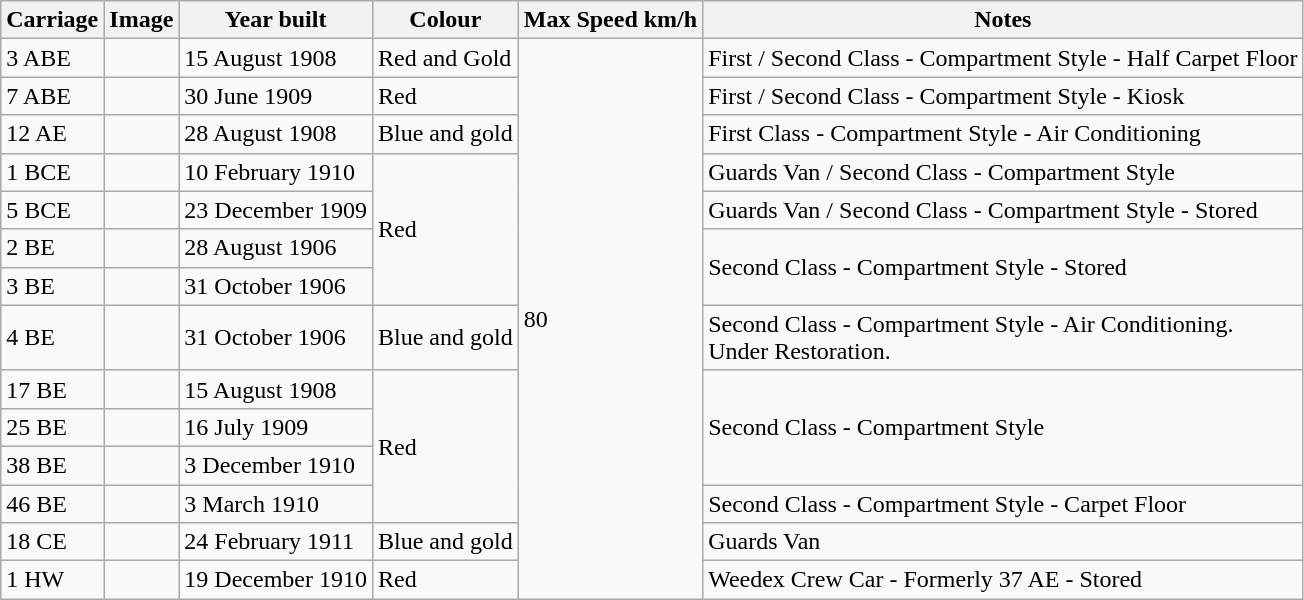<table class="wikitable">
<tr>
<th>Carriage</th>
<th>Image</th>
<th>Year built</th>
<th>Colour</th>
<th>Max Speed km/h</th>
<th>Notes</th>
</tr>
<tr>
<td>3 ABE</td>
<td></td>
<td>15 August 1908</td>
<td>Red and Gold</td>
<td rowspan="14">80</td>
<td>First / Second Class - Compartment Style - Half Carpet Floor</td>
</tr>
<tr>
<td>7 ABE</td>
<td></td>
<td>30 June 1909</td>
<td>Red</td>
<td>First / Second Class - Compartment Style - Kiosk</td>
</tr>
<tr>
<td>12 AE</td>
<td></td>
<td>28 August 1908</td>
<td>Blue and gold</td>
<td>First Class - Compartment Style - Air Conditioning</td>
</tr>
<tr>
<td>1 BCE</td>
<td></td>
<td>10 February 1910</td>
<td rowspan="4">Red</td>
<td>Guards Van / Second Class - Compartment Style</td>
</tr>
<tr>
<td>5 BCE</td>
<td></td>
<td>23 December 1909</td>
<td>Guards Van / Second Class - Compartment Style - Stored</td>
</tr>
<tr>
<td>2 BE</td>
<td></td>
<td>28 August 1906</td>
<td rowspan="2">Second Class - Compartment Style - Stored</td>
</tr>
<tr>
<td>3 BE</td>
<td></td>
<td>31 October 1906</td>
</tr>
<tr>
<td>4 BE</td>
<td></td>
<td>31 October 1906</td>
<td>Blue and gold</td>
<td>Second Class - Compartment Style - Air Conditioning.<br>Under Restoration.</td>
</tr>
<tr>
<td>17 BE</td>
<td></td>
<td>15 August 1908</td>
<td rowspan="4">Red</td>
<td rowspan="3">Second Class - Compartment Style</td>
</tr>
<tr>
<td>25 BE</td>
<td></td>
<td>16 July 1909</td>
</tr>
<tr>
<td>38 BE</td>
<td></td>
<td>3 December 1910</td>
</tr>
<tr>
<td>46 BE</td>
<td></td>
<td>3 March 1910</td>
<td>Second Class - Compartment Style - Carpet Floor</td>
</tr>
<tr>
<td>18 CE</td>
<td></td>
<td>24 February 1911</td>
<td>Blue and gold</td>
<td>Guards Van</td>
</tr>
<tr>
<td>1 HW</td>
<td></td>
<td>19 December 1910</td>
<td>Red</td>
<td>Weedex Crew Car - Formerly 37 AE - Stored</td>
</tr>
</table>
